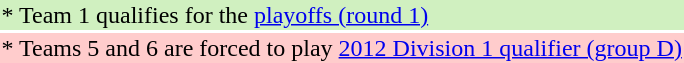<table>
<tr style="background: #D0F0C0;">
<td>* Team 1 qualifies for the <a href='#'>playoffs (round 1)</a></td>
</tr>
<tr style="background: #FFCCCC;">
<td>* Teams 5 and 6 are forced to play <a href='#'>2012 Division 1 qualifier (group D)</a></td>
</tr>
</table>
